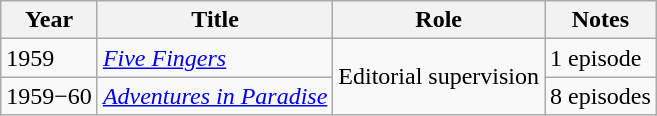<table class="wikitable">
<tr>
<th>Year</th>
<th>Title</th>
<th>Role</th>
<th>Notes</th>
</tr>
<tr>
<td>1959</td>
<td><em><a href='#'>Five Fingers</a></em></td>
<td rowspan=2>Editorial supervision</td>
<td>1 episode</td>
</tr>
<tr>
<td>1959−60</td>
<td><em><a href='#'>Adventures in Paradise</a></em></td>
<td>8 episodes</td>
</tr>
</table>
